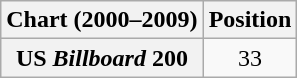<table class="wikitable sortable plainrowheaders" style="text-align:center;">
<tr>
<th scope="col">Chart (2000–2009)</th>
<th scope="col">Position</th>
</tr>
<tr>
<th scope="row">US <em>Billboard</em> 200</th>
<td>33</td>
</tr>
</table>
